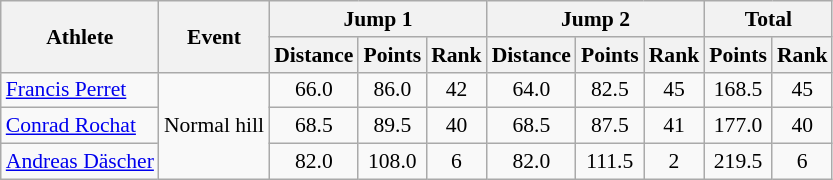<table class="wikitable" style="font-size:90%">
<tr>
<th rowspan="2">Athlete</th>
<th rowspan="2">Event</th>
<th colspan="3">Jump 1</th>
<th colspan="3">Jump 2</th>
<th colspan="2">Total</th>
</tr>
<tr>
<th>Distance</th>
<th>Points</th>
<th>Rank</th>
<th>Distance</th>
<th>Points</th>
<th>Rank</th>
<th>Points</th>
<th>Rank</th>
</tr>
<tr>
<td><a href='#'>Francis Perret</a></td>
<td rowspan="3">Normal hill</td>
<td align="center">66.0</td>
<td align="center">86.0</td>
<td align="center">42</td>
<td align="center">64.0</td>
<td align="center">82.5</td>
<td align="center">45</td>
<td align="center">168.5</td>
<td align="center">45</td>
</tr>
<tr>
<td><a href='#'>Conrad Rochat</a></td>
<td align="center">68.5</td>
<td align="center">89.5</td>
<td align="center">40</td>
<td align="center">68.5</td>
<td align="center">87.5</td>
<td align="center">41</td>
<td align="center">177.0</td>
<td align="center">40</td>
</tr>
<tr>
<td><a href='#'>Andreas Däscher</a></td>
<td align="center">82.0</td>
<td align="center">108.0</td>
<td align="center">6</td>
<td align="center">82.0</td>
<td align="center">111.5</td>
<td align="center">2</td>
<td align="center">219.5</td>
<td align="center">6</td>
</tr>
</table>
